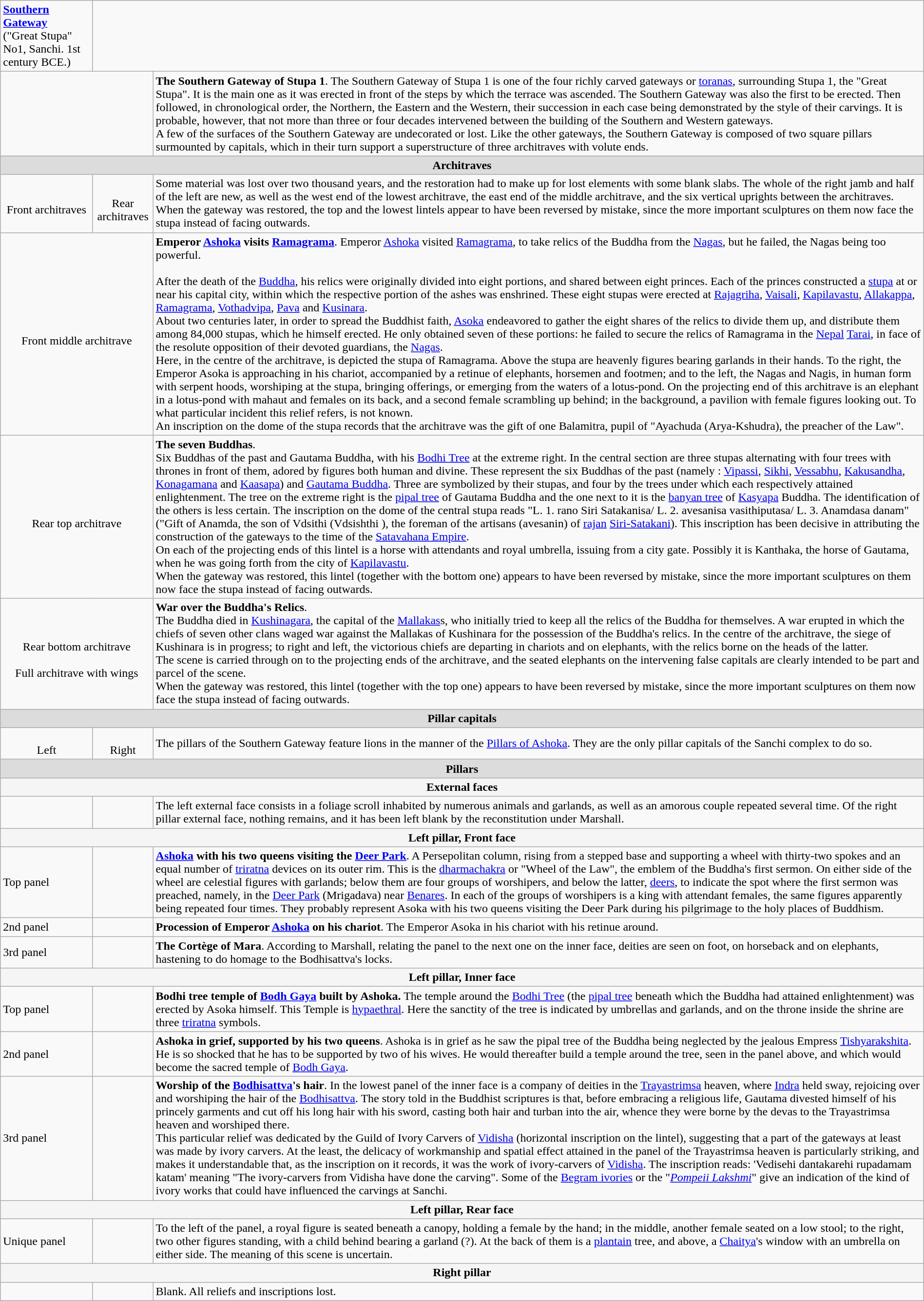<table class="wikitable" style="margin:0 auto;"  align="center"  colspan="3" cellpadding="3" style="font-size: 80%; width: 100%;">
<tr>
<td state = ><strong><a href='#'>Southern Gateway</a></strong><br>("Great Stupa" No1, Sanchi. 1st century BCE.)</td>
</tr>
<tr>
<td colspan=2 align="center" style="font-size: 100%; width: 1%;"></td>
<td><strong>The Southern Gateway of Stupa 1</strong>. The Southern Gateway of Stupa 1 is one of the four richly carved gateways or <a href='#'>toranas</a>, surrounding Stupa 1, the "Great Stupa". It is the main one as it was erected in front of the steps by which the terrace was ascended. The Southern Gateway was also the first to be erected. Then followed, in chronological order, the Northern, the Eastern and the Western, their succession in each case being demonstrated by the style of their carvings. It is probable, however, that not more than three or four decades intervened between the building of the Southern and Western gateways.<br>A few of the surfaces of the Southern Gateway are undecorated or lost. Like the other gateways, the Southern Gateway is composed of two square pillars surmounted by capitals, which in their turn support a superstructure of three architraves with volute ends.</td>
</tr>
<tr>
<td align=center colspan=3 style="background:#DCDCDC; font-size: 100%;"><strong>Architraves</strong></td>
</tr>
<tr>
<td align="center"><br>Front architraves</td>
<td align="center"><br>Rear architraves</td>
<td>Some material was lost over two thousand years, and the restoration had to make up for lost elements with some blank slabs. The whole of the right jamb and half of the left are new, as well as the west end of the lowest architrave, the east end of the middle architrave, and the six vertical uprights between the architraves. When the gateway was restored, the top and the lowest lintels appear to have been reversed by mistake, since the more important sculptures on them now face the stupa instead of facing outwards.</td>
</tr>
<tr>
<td colspan=2 align="center"><br>Front middle architrave</td>
<td><strong>Emperor <a href='#'>Ashoka</a> visits <a href='#'>Ramagrama</a></strong>. Emperor <a href='#'>Ashoka</a> visited <a href='#'>Ramagrama</a>, to take relics of the Buddha from the <a href='#'>Nagas</a>, but he failed, the Nagas being too powerful.<br><br>After the death of the <a href='#'>Buddha</a>, his relics were originally divided into eight portions, and shared between eight princes. Each of the princes constructed a <a href='#'>stupa</a> at or near his capital city, within which the respective portion of the ashes was enshrined. These eight stupas were erected at <a href='#'>Rajagriha</a>, <a href='#'>Vaisali</a>, <a href='#'>Kapilavastu</a>, <a href='#'>Allakappa</a>, <a href='#'>Ramagrama</a>, <a href='#'>Vothadvipa</a>, <a href='#'>Pava</a> and <a href='#'>Kusinara</a>.<br>
About two centuries later, in order to spread the Buddhist faith, <a href='#'>Asoka</a> endeavored to gather the eight shares of the relics to divide them up, and distribute them among 84,000 stupas, which he himself erected. He only obtained seven of these portions: he failed to secure the relics of Ramagrama in the <a href='#'>Nepal</a> <a href='#'>Tarai</a>, in face of the resolute opposition of their devoted guardians, the <a href='#'>Nagas</a>.<br>
Here, in the centre of the architrave, is depicted the stupa of Ramagrama. Above the stupa are heavenly figures bearing garlands in their hands. To the right, the Emperor Asoka is approaching in his chariot, accompanied by a retinue of elephants, horsemen and footmen; and to the left, the Nagas and Nagis, in human form with serpent hoods, worshiping at the stupa, bringing offerings, or emerging from the waters of a lotus-pond.
On the projecting end of this architrave is an elephant in a lotus-pond with mahaut and females on its back, and a second female scrambling up behind; in the background, a pavilion with female figures looking out. To what particular incident this relief refers, is not known.<br>
An inscription on the dome of the stupa records that the architrave was the gift of one Balamitra, pupil of "Ayachuda (Arya-Kshudra), the preacher of the Law".</td>
</tr>
<tr>
<td colspan=2 align="center"><br>Rear top architrave</td>
<td><strong>The seven Buddhas</strong>.<br>
Six Buddhas of the past and Gautama Buddha, with his <a href='#'>Bodhi Tree</a> at the extreme right. In the central section are three stupas alternating with four trees with thrones in front of them, adored by figures both human and divine. These represent the six Buddhas of the past (namely : <a href='#'>Vipassi</a>, <a href='#'>Sikhi</a>, <a href='#'>Vessabhu</a>, <a href='#'>Kakusandha</a>, <a href='#'>Konagamana</a> and <a href='#'>Kaasapa</a>) and <a href='#'>Gautama Buddha</a>. Three are symbolized by their stupas, and four by the trees under which each respectively attained enlightenment. The tree on the extreme right is the <a href='#'>pipal tree</a> of Gautama Buddha and the one next to it is the <a href='#'>banyan tree</a> of <a href='#'>Kasyapa</a> Buddha. The identification of the others is less certain.

The inscription on the dome of the central stupa reads "L. 1. rano Siri Satakanisa/ L. 2. avesanisa vasithiputasa/ L. 3. Anamdasa danam" ("Gift of Anamda, the son of Vdsithi (Vdsishthi ), the foreman of the artisans (avesanin) of <a href='#'>rajan</a> <a href='#'>Siri-Satakani</a>). This inscription has been decisive in attributing the construction of the gateways to the time of the <a href='#'>Satavahana Empire</a>.<br>
On each of the projecting ends of this lintel is a horse with attendants and royal umbrella, issuing from a city gate. Possibly it is Kanthaka, the horse of Gautama, when he was going forth from the city of <a href='#'>Kapilavastu</a>.<br>
When the gateway was restored, this lintel (together with the bottom one) appears to have been reversed by mistake, since the more important sculptures on them now face the stupa instead of facing outwards.</td>
</tr>
<tr>
<td colspan=2 align="center"><br>Rear bottom architrave<br>
<br>
Full architrave with wings</td>
<td><strong>War over the Buddha's Relics</strong>.<br>

The Buddha died in <a href='#'>Kushinagara</a>, the capital of the <a href='#'>Mallakas</a>s, who initially tried to keep all the relics of the Buddha for themselves. A war erupted in which the chiefs of seven other clans waged war against the Mallakas of Kushinara for the possession of the Buddha's relics. In the centre of the architrave, the siege of Kushinara is in progress; to right and left, the victorious chiefs are departing in chariots and on elephants, with the relics borne on the heads of the latter.<br>
The scene is carried through on to the projecting ends of the architrave, and the seated elephants on the intervening false capitals are clearly intended to be part and parcel of the scene.<br>
When the gateway was restored, this lintel (together with the top one) appears to have been reversed by mistake, since the more important sculptures on them now face the stupa instead of facing outwards.</td>
</tr>
<tr>
<td align=center colspan=3 style="background:#DCDCDC; font-size: 100%;"><strong>Pillar capitals</strong></td>
</tr>
<tr>
<td align="center"><br>Left</td>
<td align="center"><br>Right</td>
<td>The pillars of the Southern Gateway feature lions in the manner of the <a href='#'>Pillars of Ashoka</a>. They are the only pillar capitals of the Sanchi complex to do so.</td>
</tr>
<tr>
<td align=center colspan=3 style="background:#DCDCDC; font-size: 100%;"><strong>Pillars</strong></td>
</tr>
<tr>
<td align=center colspan=3 style="background:#F5F5F5; font-size: 100%;"><strong>External faces</strong></td>
</tr>
<tr>
<td align=center></td>
<td align=center></td>
<td>The left external face consists in a foliage scroll inhabited by numerous animals and garlands, as well as an amorous couple repeated several time. Of the right pillar external face, nothing remains, and it has been left blank by the reconstitution under Marshall.</td>
</tr>
<tr>
<td align=center colspan=3 style="background:#F5F5F5; font-size: 100%;"><strong>Left pillar, Front face</strong></td>
</tr>
<tr>
<td style="width: 10%;">Top panel</td>
<td align="center"></td>
<td><strong><a href='#'>Ashoka</a> with his two queens visiting the <a href='#'>Deer Park</a></strong>. A Persepolitan column, rising from a stepped base and supporting a wheel with thirty-two spokes and an equal number of <a href='#'>triratna</a> devices on its outer rim. This is the <a href='#'>dharmachakra</a> or "Wheel of the Law", the emblem of the Buddha's first sermon. On either side of the wheel are celestial figures with garlands; below them are four groups of worshipers, and below the latter, <a href='#'>deers</a>, to indicate the spot where the first sermon was preached, namely, in the <a href='#'>Deer Park</a> (Mrigadava) near <a href='#'>Benares</a>. In each of the groups of worshipers is a king with attendant females, the same figures apparently being repeated four times. They probably represent Asoka with his two queens visiting the Deer Park during his pilgrimage to the holy places of Buddhism.</td>
</tr>
<tr>
<td>2nd panel</td>
<td align="center"></td>
<td><strong>Procession of Emperor <a href='#'>Ashoka</a> on his chariot</strong>. The Emperor Asoka in his chariot with his retinue around.</td>
</tr>
<tr>
<td>3rd panel</td>
<td align="center"></td>
<td><strong>The Cortège of Mara</strong>. According to Marshall, relating the panel to the next one on the inner face, deities are seen on foot, on horseback and on elephants, hastening to do homage to the Bodhisattva's locks.</td>
</tr>
<tr>
<td align=center colspan=3 style="background:#F5F5F5; font-size: 100%;"><strong>Left pillar, Inner face</strong></td>
</tr>
<tr>
<td>Top panel</td>
<td align="center"></td>
<td><strong>Bodhi tree temple of <a href='#'>Bodh Gaya</a> built by Ashoka.</strong> The temple around the <a href='#'>Bodhi Tree</a> (the <a href='#'>pipal tree</a> beneath which the Buddha had attained enlightenment) was erected by Asoka himself. This Temple is <a href='#'>hypaethral</a>. Here the sanctity of the tree is indicated by umbrellas and garlands, and on the throne inside the shrine are three <a href='#'>triratna</a> symbols.</td>
</tr>
<tr>
<td>2nd panel</td>
<td align="center"></td>
<td><strong>Ashoka in grief, supported by his two queens</strong>. Ashoka is in grief as he saw the pipal tree of the Buddha being neglected by the jealous Empress <a href='#'>Tishyarakshita</a>. He is so shocked that he has to be supported by two of his wives. He would thereafter build a temple around the tree, seen in the panel above, and which would become the sacred temple of <a href='#'>Bodh Gaya</a>.</td>
</tr>
<tr>
<td>3rd panel</td>
<td align="center"></td>
<td><strong>Worship of the <a href='#'>Bodhisattva</a>'s hair</strong>. In the lowest panel of the inner face is a company of deities in the <a href='#'>Trayastrimsa</a> heaven, where <a href='#'>Indra</a> held sway, rejoicing over and worshiping the hair of the <a href='#'>Bodhisattva</a>. The story told in the Buddhist scriptures is that, before embracing a religious life, Gautama divested himself of his princely garments and cut off his long hair with his sword, casting both hair and turban into the air, whence they were borne by the devas to the Trayastrimsa heaven and worshiped there.<br>This particular relief was dedicated by the Guild of Ivory Carvers of <a href='#'>Vidisha</a> (horizontal inscription on the lintel), suggesting that a part of the gateways at least was made by ivory carvers. At the least, the delicacy of workmanship and spatial effect attained in the panel of the Trayastrimsa heaven is particularly striking, and makes it understandable that, as the inscription on it records, it was the work of ivory-carvers of <a href='#'>Vidisha</a>. The inscription reads: 'Vedisehi dantakarehi rupadamam katam' meaning "The ivory-carvers from Vidisha have done the carving". Some of the <a href='#'>Begram ivories</a> or the "<em><a href='#'>Pompeii Lakshmi</a></em>" give an indication of the kind of ivory works that could have influenced the carvings at Sanchi.</td>
</tr>
<tr>
<td align=center colspan=3 style="background:#F5F5F5; font-size: 100%;"><strong>Left pillar, Rear face</strong></td>
</tr>
<tr>
<td>Unique panel</td>
<td align="center"></td>
<td>To the left of the panel, a royal figure is seated beneath a canopy, holding a female by the hand; in the middle, another female seated on a low stool; to the right, two other figures standing, with a child behind bearing a garland (?). At the back of them is a <a href='#'>plantain</a> tree, and above, a <a href='#'>Chaitya</a>'s window with an umbrella on either side. The meaning of this scene is uncertain.</td>
</tr>
<tr>
<td align=center colspan=3 style="background:#F5F5F5; font-size: 100%;"><strong>Right pillar</strong></td>
</tr>
<tr>
<td></td>
<td></td>
<td>Blank. All reliefs and inscriptions lost.</td>
</tr>
</table>
